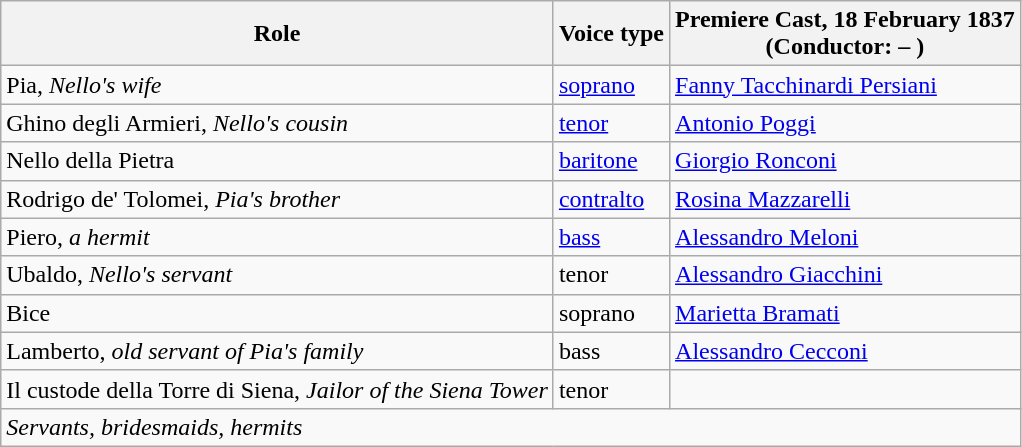<table class="wikitable">
<tr>
<th>Role</th>
<th>Voice type</th>
<th>Premiere Cast, 18 February 1837<br>(Conductor: – )</th>
</tr>
<tr>
<td>Pia, <em>Nello's wife</em></td>
<td><a href='#'>soprano</a></td>
<td><a href='#'>Fanny Tacchinardi Persiani</a></td>
</tr>
<tr>
<td>Ghino degli Armieri, <em>Nello's cousin</em></td>
<td><a href='#'>tenor</a></td>
<td><a href='#'>Antonio Poggi</a></td>
</tr>
<tr>
<td>Nello della Pietra</td>
<td><a href='#'>baritone</a></td>
<td><a href='#'>Giorgio Ronconi</a></td>
</tr>
<tr>
<td>Rodrigo de' Tolomei, <em>Pia's brother</em></td>
<td><a href='#'>contralto</a></td>
<td><a href='#'>Rosina Mazzarelli</a></td>
</tr>
<tr>
<td>Piero, <em>a hermit</em></td>
<td><a href='#'>bass</a></td>
<td><a href='#'>Alessandro Meloni</a></td>
</tr>
<tr>
<td>Ubaldo, <em>Nello's servant</em></td>
<td>tenor</td>
<td><a href='#'>Alessandro Giacchini</a></td>
</tr>
<tr>
<td>Bice</td>
<td>soprano</td>
<td><a href='#'>Marietta Bramati</a></td>
</tr>
<tr>
<td>Lamberto, <em>old servant of Pia's family</em></td>
<td>bass</td>
<td><a href='#'>Alessandro Cecconi</a></td>
</tr>
<tr>
<td>Il custode della Torre di Siena, <em>Jailor of the Siena Tower</em></td>
<td>tenor</td>
</tr>
<tr>
<td colspan="3"><em>Servants, bridesmaids, hermits</em></td>
</tr>
</table>
